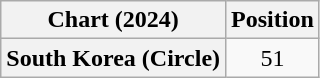<table class="wikitable plainrowheaders" style="text-align:center">
<tr>
<th scope="col">Chart (2024)</th>
<th scope="col">Position</th>
</tr>
<tr>
<th scope="row">South Korea (Circle)</th>
<td>51</td>
</tr>
</table>
